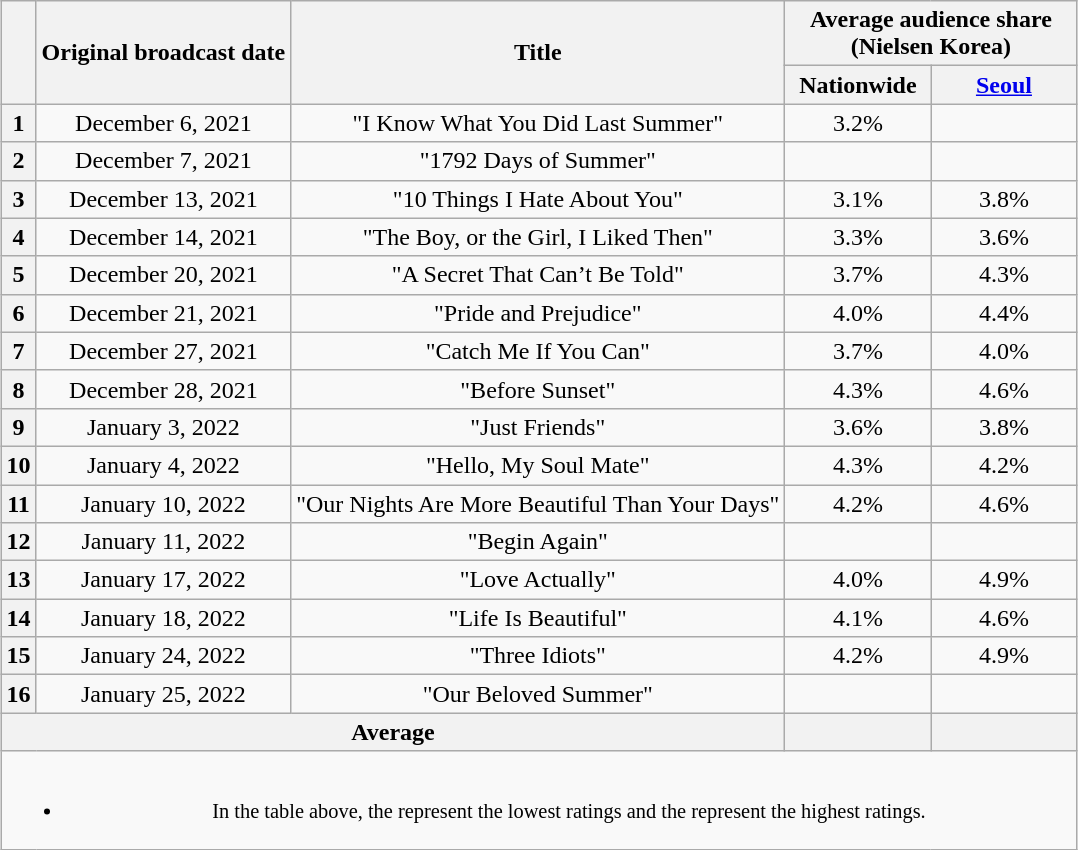<table class="wikitable" style="text-align:center; max-width:1000px; margin-left:auto; margin-right:auto">
<tr>
<th rowspan="2"></th>
<th rowspan="2">Original broadcast date</th>
<th rowspan="2">Title</th>
<th colspan="2">Average audience share<br>(Nielsen Korea)</th>
</tr>
<tr>
<th width="90">Nationwide</th>
<th width="90"><a href='#'>Seoul</a></th>
</tr>
<tr>
<th scope="col">1</th>
<td>December 6, 2021</td>
<td>"I Know What You Did Last Summer"</td>
<td>3.2% </td>
<td><strong></strong> </td>
</tr>
<tr>
<th scope="col">2</th>
<td>December 7, 2021</td>
<td>"1792 Days of Summer"</td>
<td><strong></strong> </td>
<td></td>
</tr>
<tr>
<th scope="col">3</th>
<td>December 13, 2021</td>
<td>"10 Things I Hate About You"</td>
<td>3.1% </td>
<td>3.8% </td>
</tr>
<tr>
<th scope="col">4</th>
<td>December 14, 2021</td>
<td>"The Boy, or the Girl, I Liked Then"</td>
<td>3.3% </td>
<td>3.6% </td>
</tr>
<tr>
<th scope="col">5</th>
<td>December 20, 2021</td>
<td>"A Secret That Can’t Be Told"</td>
<td>3.7% </td>
<td>4.3% </td>
</tr>
<tr>
<th scope="col">6</th>
<td>December 21, 2021</td>
<td>"Pride and Prejudice"</td>
<td>4.0% </td>
<td>4.4% </td>
</tr>
<tr>
<th scope="col">7</th>
<td>December 27, 2021</td>
<td>"Catch Me If You Can"</td>
<td>3.7% </td>
<td>4.0% </td>
</tr>
<tr>
<th scope="col">8</th>
<td>December 28, 2021</td>
<td>"Before Sunset"</td>
<td>4.3% </td>
<td>4.6% </td>
</tr>
<tr>
<th scope="col">9</th>
<td>January 3, 2022</td>
<td>"Just Friends"</td>
<td>3.6%  </td>
<td>3.8% </td>
</tr>
<tr>
<th scope="col">10</th>
<td>January 4, 2022</td>
<td>"Hello, My Soul Mate"</td>
<td>4.3% </td>
<td>4.2% </td>
</tr>
<tr>
<th scope="col">11</th>
<td>January 10, 2022</td>
<td>"Our Nights Are More Beautiful Than Your Days"</td>
<td>4.2% </td>
<td>4.6% </td>
</tr>
<tr>
<th scope="col">12</th>
<td>January 11, 2022</td>
<td>"Begin Again"</td>
<td> </td>
<td> </td>
</tr>
<tr>
<th scope="col">13</th>
<td>January 17, 2022</td>
<td>"Love Actually"</td>
<td>4.0% </td>
<td>4.9% </td>
</tr>
<tr>
<th scope="col">14</th>
<td>January 18, 2022</td>
<td>"Life Is Beautiful"</td>
<td>4.1% </td>
<td>4.6% </td>
</tr>
<tr>
<th scope="col">15</th>
<td>January 24, 2022</td>
<td>"Three Idiots"</td>
<td>4.2% </td>
<td>4.9% </td>
</tr>
<tr>
<th scope="col">16</th>
<td>January 25, 2022</td>
<td>"Our Beloved Summer"</td>
<td><strong></strong> </td>
<td><strong></strong> </td>
</tr>
<tr>
<th scope="col" colspan="3">Average</th>
<th scope="col"></th>
<th scope="col"></th>
</tr>
<tr>
<td colspan="5" style="font-size:85%"><br><ul><li>In the table above, the <strong></strong> represent the lowest ratings and the <strong></strong> represent the highest ratings.</li></ul></td>
</tr>
</table>
